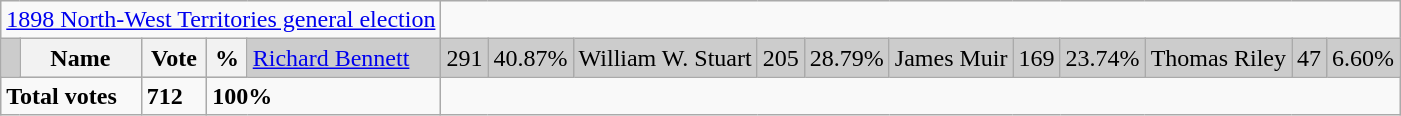<table class="wikitable">
<tr>
<td colspan=5 align=center><a href='#'>1898 North-West Territories general election</a></td>
</tr>
<tr bgcolor="CCCCCC">
<td></td>
<th>Name</th>
<th>Vote</th>
<th>%<br></th>
<td><a href='#'>Richard Bennett</a></td>
<td>291</td>
<td>40.87%<br></td>
<td>William W. Stuart</td>
<td>205</td>
<td>28.79%<br></td>
<td>James Muir</td>
<td>169</td>
<td>23.74%<br></td>
<td>Thomas Riley</td>
<td>47</td>
<td>6.60%</td>
</tr>
<tr>
<td colspan=2><strong>Total votes</strong></td>
<td><strong>712</strong></td>
<td colspan=2 alignment="left"><strong>100%</strong></td>
</tr>
</table>
